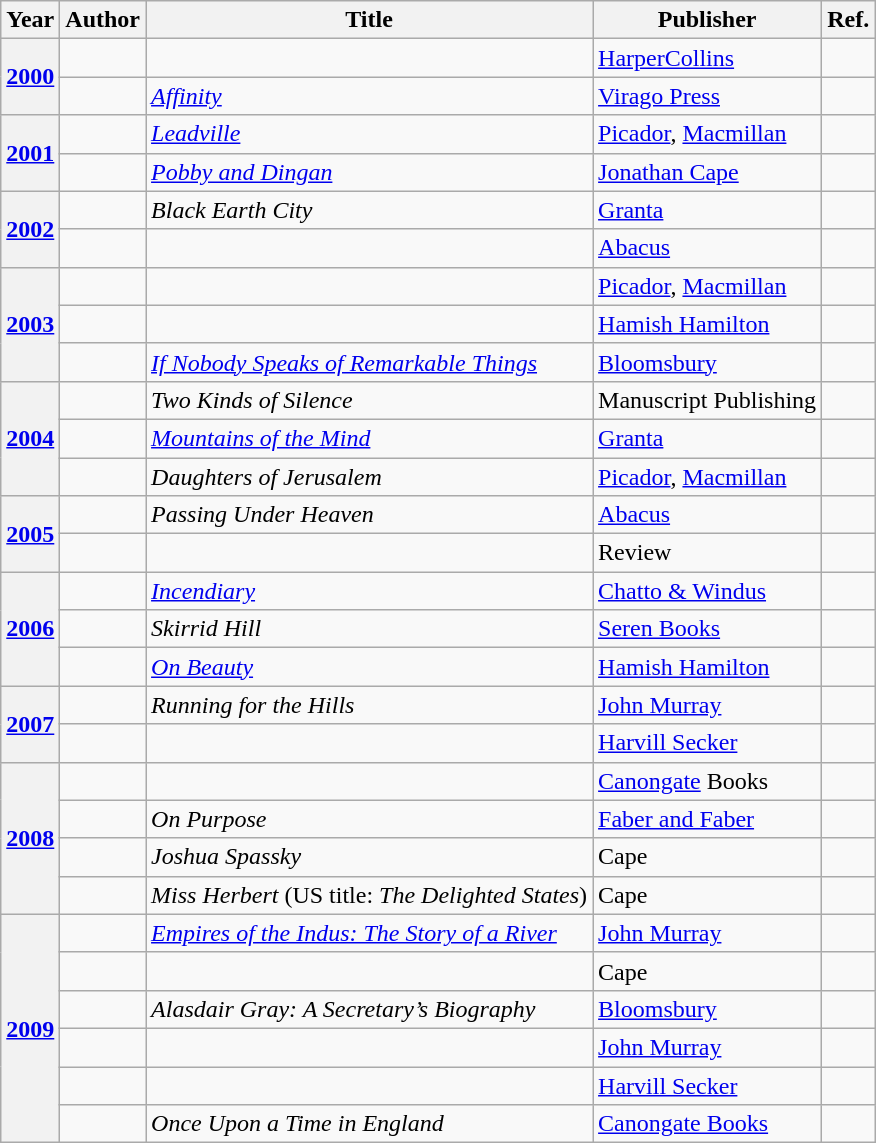<table class="wikitable sortable mw-collapsible">
<tr>
<th>Year</th>
<th>Author</th>
<th>Title</th>
<th>Publisher</th>
<th>Ref.</th>
</tr>
<tr>
<th rowspan="2"><a href='#'>2000</a></th>
<td></td>
<td><em></em></td>
<td><a href='#'>HarperCollins</a></td>
<td></td>
</tr>
<tr>
<td></td>
<td><em><a href='#'>Affinity</a></em></td>
<td><a href='#'>Virago Press</a></td>
<td></td>
</tr>
<tr>
<th rowspan="2"><a href='#'>2001</a></th>
<td></td>
<td><a href='#'><em>Leadville</em></a></td>
<td><a href='#'>Picador</a>, <a href='#'>Macmillan</a></td>
<td></td>
</tr>
<tr>
<td></td>
<td><em><a href='#'>Pobby and Dingan</a></em></td>
<td><a href='#'>Jonathan Cape</a></td>
<td></td>
</tr>
<tr>
<th rowspan="2"><a href='#'>2002</a></th>
<td></td>
<td><em>Black Earth City</em></td>
<td><a href='#'>Granta</a></td>
<td></td>
</tr>
<tr>
<td></td>
<td><em></em></td>
<td><a href='#'>Abacus</a></td>
<td></td>
</tr>
<tr>
<th rowspan="3"><a href='#'>2003</a></th>
<td></td>
<td><em></em></td>
<td><a href='#'>Picador</a>, <a href='#'>Macmillan</a></td>
<td></td>
</tr>
<tr>
<td></td>
<td><em></em></td>
<td><a href='#'>Hamish Hamilton</a></td>
<td></td>
</tr>
<tr>
<td></td>
<td><em><a href='#'>If Nobody Speaks of Remarkable Things</a></em></td>
<td><a href='#'>Bloomsbury</a></td>
<td></td>
</tr>
<tr>
<th rowspan="3"><a href='#'>2004</a></th>
<td></td>
<td><em>Two Kinds of Silence</em></td>
<td>Manuscript Publishing</td>
<td></td>
</tr>
<tr>
<td></td>
<td><em><a href='#'>Mountains of the Mind</a></em></td>
<td><a href='#'>Granta</a></td>
<td></td>
</tr>
<tr>
<td></td>
<td><em>Daughters of Jerusalem</em></td>
<td><a href='#'>Picador</a>, <a href='#'>Macmillan</a></td>
<td></td>
</tr>
<tr>
<th rowspan="2"><a href='#'>2005</a></th>
<td></td>
<td><em>Passing Under Heaven</em></td>
<td><a href='#'>Abacus</a></td>
<td></td>
</tr>
<tr>
<td></td>
<td><em></em></td>
<td>Review</td>
<td></td>
</tr>
<tr>
<th rowspan="3"><a href='#'>2006</a></th>
<td></td>
<td><em><a href='#'>Incendiary</a></em></td>
<td><a href='#'>Chatto & Windus</a></td>
<td></td>
</tr>
<tr>
<td></td>
<td><em>Skirrid Hill</em></td>
<td><a href='#'>Seren Books</a></td>
<td></td>
</tr>
<tr>
<td></td>
<td><em><a href='#'>On Beauty</a></em></td>
<td><a href='#'>Hamish Hamilton</a></td>
<td></td>
</tr>
<tr>
<th rowspan="2"><a href='#'>2007</a></th>
<td></td>
<td><em>Running for the Hills</em></td>
<td><a href='#'>John Murray</a></td>
<td></td>
</tr>
<tr>
<td></td>
<td><em></em></td>
<td><a href='#'>Harvill Secker</a></td>
<td></td>
</tr>
<tr>
<th rowspan="4"><a href='#'>2008</a></th>
<td></td>
<td><em></em></td>
<td><a href='#'>Canongate</a> Books</td>
<td></td>
</tr>
<tr>
<td></td>
<td><em>On Purpose</em></td>
<td><a href='#'>Faber and Faber</a></td>
<td></td>
</tr>
<tr>
<td></td>
<td><em>Joshua Spassky</em></td>
<td>Cape</td>
<td></td>
</tr>
<tr>
<td></td>
<td><em>Miss Herbert</em> (US title: <em>The Delighted States</em>)</td>
<td>Cape</td>
<td></td>
</tr>
<tr>
<th rowspan="6"><a href='#'>2009</a></th>
<td></td>
<td><em><a href='#'>Empires of the Indus: The Story of a River</a></em></td>
<td><a href='#'>John Murray</a></td>
<td></td>
</tr>
<tr>
<td></td>
<td><em></em></td>
<td>Cape</td>
<td></td>
</tr>
<tr>
<td></td>
<td><em>Alasdair Gray: A Secretary’s Biography</em></td>
<td><a href='#'>Bloomsbury</a></td>
<td></td>
</tr>
<tr>
<td></td>
<td><em></em></td>
<td><a href='#'>John Murray</a></td>
<td></td>
</tr>
<tr>
<td></td>
<td><em></em></td>
<td><a href='#'>Harvill Secker</a></td>
<td></td>
</tr>
<tr>
<td></td>
<td><em>Once Upon a Time in England</em></td>
<td><a href='#'>Canongate Books</a></td>
<td></td>
</tr>
</table>
